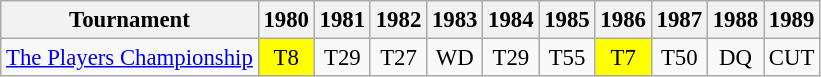<table class="wikitable" style="font-size:95%;text-align:center;">
<tr>
<th>Tournament</th>
<th>1980</th>
<th>1981</th>
<th>1982</th>
<th>1983</th>
<th>1984</th>
<th>1985</th>
<th>1986</th>
<th>1987</th>
<th>1988</th>
<th>1989</th>
</tr>
<tr>
<td align=left><a href='#'>The Players Championship</a></td>
<td style="background:yellow;">T8</td>
<td>T29</td>
<td>T27</td>
<td>WD</td>
<td>T29</td>
<td>T55</td>
<td style="background:yellow;">T7</td>
<td>T50</td>
<td>DQ</td>
<td>CUT</td>
</tr>
</table>
